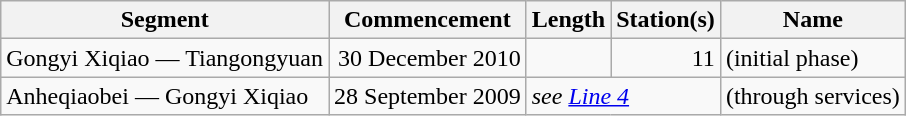<table class="wikitable" style="border-collapse: collapse; text-align: right;">
<tr>
<th>Segment</th>
<th>Commencement</th>
<th>Length</th>
<th>Station(s)</th>
<th>Name</th>
</tr>
<tr>
<td style="text-align: left;">Gongyi Xiqiao — Tiangongyuan</td>
<td>30 December 2010</td>
<td></td>
<td>11</td>
<td style="text-align: left;">(initial phase)</td>
</tr>
<tr>
<td style="text-align: left;">Anheqiaobei — Gongyi Xiqiao</td>
<td>28 September 2009</td>
<td colspan="2" style="text-align: left;"><em>see <a href='#'>Line 4</a></em></td>
<td style="text-align: left;">(through services)</td>
</tr>
</table>
